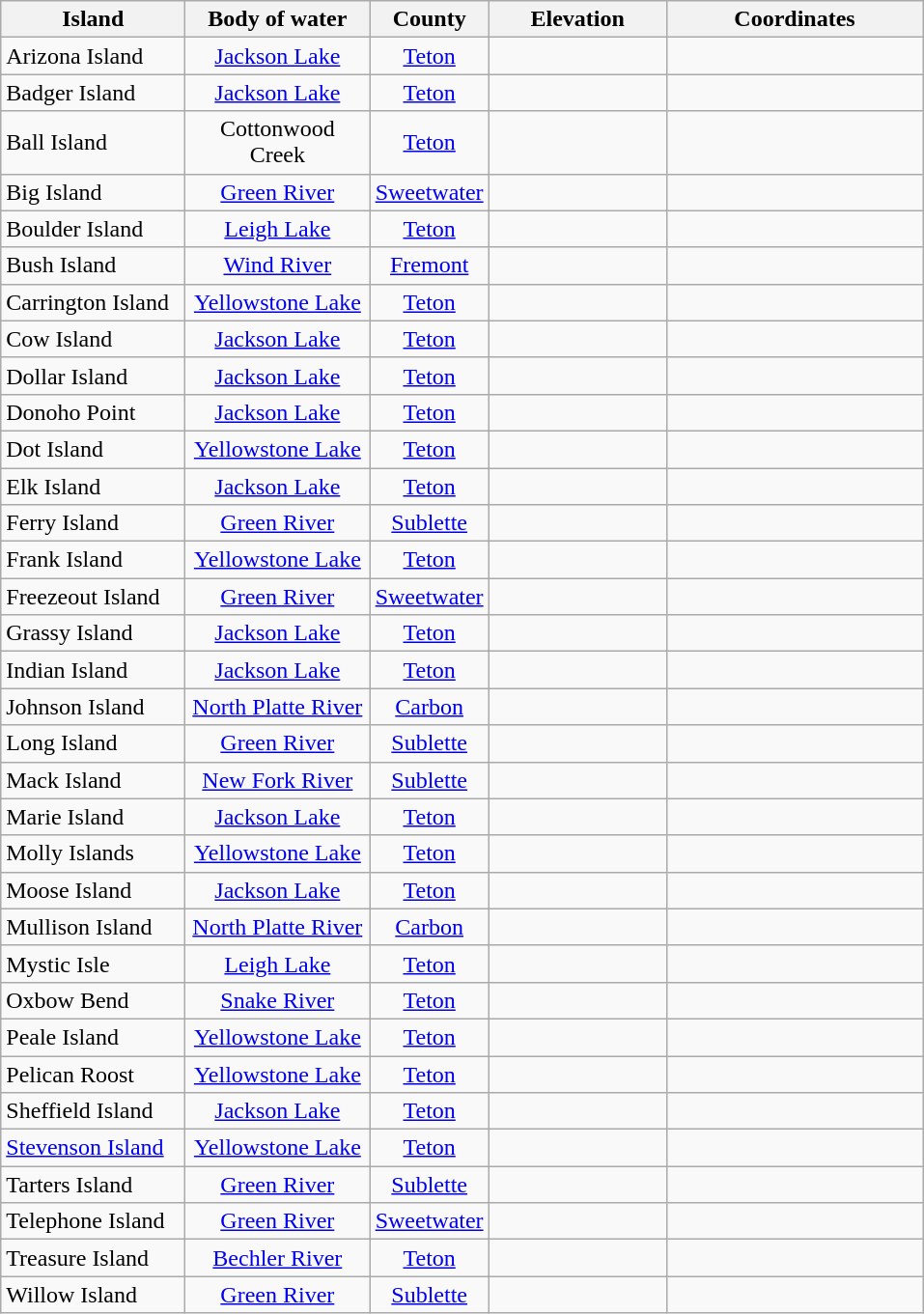<table class="wikitable sortable" style="text-align:center">
<tr>
<th width="120pt">Island</th>
<th width="120pt">Body of water</th>
<th width="75pt">County</th>
<th width="115pt">Elevation</th>
<th width="170pt">Coordinates</th>
</tr>
<tr>
<td align="left">Arizona Island</td>
<td><a href='#'>Jackson Lake</a></td>
<td><a href='#'>Teton</a></td>
<td></td>
<td></td>
</tr>
<tr>
<td align="left">Badger Island</td>
<td><a href='#'>Jackson Lake</a></td>
<td><a href='#'>Teton</a></td>
<td></td>
<td></td>
</tr>
<tr>
<td align="left">Ball Island</td>
<td>Cottonwood Creek</td>
<td><a href='#'>Teton</a></td>
<td></td>
<td></td>
</tr>
<tr>
<td align="left">Big Island</td>
<td><a href='#'>Green River</a></td>
<td><a href='#'>Sweetwater</a></td>
<td></td>
<td></td>
</tr>
<tr>
<td align="left">Boulder Island</td>
<td><a href='#'>Leigh Lake</a></td>
<td><a href='#'>Teton</a></td>
<td></td>
<td></td>
</tr>
<tr>
<td align="left">Bush Island</td>
<td><a href='#'>Wind River</a></td>
<td><a href='#'>Fremont</a></td>
<td></td>
<td></td>
</tr>
<tr>
<td align="left">Carrington Island</td>
<td><a href='#'>Yellowstone Lake</a></td>
<td><a href='#'>Teton</a></td>
<td></td>
<td></td>
</tr>
<tr>
<td align="left">Cow Island</td>
<td><a href='#'>Jackson Lake</a></td>
<td><a href='#'>Teton</a></td>
<td></td>
<td></td>
</tr>
<tr>
<td align="left">Dollar Island</td>
<td><a href='#'>Jackson Lake</a></td>
<td><a href='#'>Teton</a></td>
<td></td>
<td></td>
</tr>
<tr>
<td align="left">Donoho Point</td>
<td><a href='#'>Jackson Lake</a></td>
<td><a href='#'>Teton</a></td>
<td></td>
<td></td>
</tr>
<tr>
<td align="left">Dot Island</td>
<td><a href='#'>Yellowstone Lake</a></td>
<td><a href='#'>Teton</a></td>
<td></td>
<td></td>
</tr>
<tr>
<td align="left">Elk Island</td>
<td><a href='#'>Jackson Lake</a></td>
<td><a href='#'>Teton</a></td>
<td></td>
<td></td>
</tr>
<tr>
<td align="left">Ferry Island</td>
<td><a href='#'>Green River</a></td>
<td><a href='#'>Sublette</a></td>
<td></td>
<td></td>
</tr>
<tr>
<td align="left">Frank Island</td>
<td><a href='#'>Yellowstone Lake</a></td>
<td><a href='#'>Teton</a></td>
<td></td>
<td></td>
</tr>
<tr>
<td align="left">Freezeout Island</td>
<td><a href='#'>Green River</a></td>
<td><a href='#'>Sweetwater</a></td>
<td></td>
<td></td>
</tr>
<tr>
<td align="left">Grassy Island</td>
<td><a href='#'>Jackson Lake</a></td>
<td><a href='#'>Teton</a></td>
<td></td>
<td></td>
</tr>
<tr>
<td align="left">Indian Island</td>
<td><a href='#'>Jackson Lake</a></td>
<td><a href='#'>Teton</a></td>
<td></td>
<td></td>
</tr>
<tr>
<td align="left">Johnson Island</td>
<td><a href='#'>North Platte River</a></td>
<td><a href='#'>Carbon</a></td>
<td></td>
<td></td>
</tr>
<tr>
<td align="left">Long Island</td>
<td><a href='#'>Green River</a></td>
<td><a href='#'>Sublette</a></td>
<td></td>
<td></td>
</tr>
<tr>
<td align="left">Mack Island</td>
<td><a href='#'>New Fork River</a></td>
<td><a href='#'>Sublette</a></td>
<td></td>
<td></td>
</tr>
<tr>
<td align="left">Marie Island</td>
<td><a href='#'>Jackson Lake</a></td>
<td><a href='#'>Teton</a></td>
<td></td>
<td></td>
</tr>
<tr>
<td align="left">Molly Islands</td>
<td><a href='#'>Yellowstone Lake</a></td>
<td><a href='#'>Teton</a></td>
<td></td>
<td></td>
</tr>
<tr>
<td align="left">Moose Island</td>
<td><a href='#'>Jackson Lake</a></td>
<td><a href='#'>Teton</a></td>
<td></td>
<td></td>
</tr>
<tr>
<td align="left">Mullison Island</td>
<td><a href='#'>North Platte River</a></td>
<td><a href='#'>Carbon</a></td>
<td></td>
<td></td>
</tr>
<tr>
<td align="left">Mystic Isle</td>
<td><a href='#'>Leigh Lake</a></td>
<td><a href='#'>Teton</a></td>
<td></td>
<td></td>
</tr>
<tr>
<td align="left">Oxbow Bend</td>
<td><a href='#'>Snake River</a></td>
<td><a href='#'>Teton</a></td>
<td></td>
<td></td>
</tr>
<tr>
<td align="left">Peale Island</td>
<td><a href='#'>Yellowstone Lake</a></td>
<td><a href='#'>Teton</a></td>
<td></td>
<td></td>
</tr>
<tr>
<td align="left">Pelican Roost</td>
<td><a href='#'>Yellowstone Lake</a></td>
<td><a href='#'>Teton</a></td>
<td></td>
<td></td>
</tr>
<tr>
<td align="left">Sheffield Island</td>
<td><a href='#'>Jackson Lake</a></td>
<td><a href='#'>Teton</a></td>
<td></td>
<td></td>
</tr>
<tr>
<td align="left"><a href='#'>Stevenson Island</a></td>
<td><a href='#'>Yellowstone Lake</a></td>
<td><a href='#'>Teton</a></td>
<td></td>
<td></td>
</tr>
<tr>
<td align="left">Tarters Island</td>
<td><a href='#'>Green River</a></td>
<td><a href='#'>Sublette</a></td>
<td></td>
<td></td>
</tr>
<tr>
<td align="left">Telephone Island</td>
<td><a href='#'>Green River</a></td>
<td><a href='#'>Sweetwater</a></td>
<td></td>
<td></td>
</tr>
<tr>
<td align="left">Treasure Island</td>
<td><a href='#'>Bechler River</a></td>
<td><a href='#'>Teton</a></td>
<td></td>
<td></td>
</tr>
<tr>
<td align="left">Willow Island</td>
<td><a href='#'>Green River</a></td>
<td><a href='#'>Sublette</a></td>
<td></td>
<td></td>
</tr>
</table>
